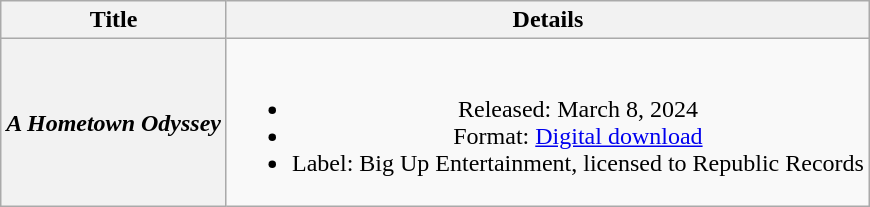<table class="wikitable plainrowheaders" style="text-align:center;" border="1">
<tr>
<th scope="col">Title</th>
<th scope="col">Details</th>
</tr>
<tr>
<th scope="row"><em>A Hometown Odyssey</em></th>
<td><br><ul><li>Released: March 8, 2024</li><li>Format: <a href='#'>Digital download</a></li><li>Label: Big Up Entertainment, licensed to Republic Records</li></ul></td>
</tr>
</table>
